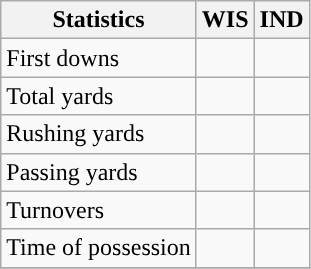<table class="wikitable" style="float: left;">
<tr>
<th>Statistics</th>
<th>WIS</th>
<th>IND</th>
</tr>
<tr>
<td>First downs</td>
<td></td>
<td></td>
</tr>
<tr>
<td>Total yards</td>
<td></td>
<td></td>
</tr>
<tr>
<td>Rushing yards</td>
<td></td>
<td></td>
</tr>
<tr>
<td>Passing yards</td>
<td></td>
<td></td>
</tr>
<tr>
<td>Turnovers</td>
<td></td>
<td></td>
</tr>
<tr>
<td>Time of possession</td>
<td></td>
<td></td>
</tr>
<tr>
</tr>
</table>
